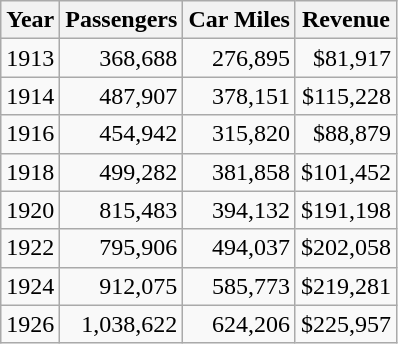<table class="wikitable sortable">
<tr>
<th>Year</th>
<th>Passengers</th>
<th>Car Miles</th>
<th>Revenue</th>
</tr>
<tr>
<td>1913</td>
<td align="right">368,688</td>
<td align="right">276,895</td>
<td align="right">$81,917</td>
</tr>
<tr>
<td>1914</td>
<td align="right">487,907</td>
<td align="right">378,151</td>
<td align="right">$115,228</td>
</tr>
<tr>
<td>1916</td>
<td align="right">454,942</td>
<td align="right">315,820</td>
<td align="right">$88,879</td>
</tr>
<tr>
<td>1918</td>
<td align="right">499,282</td>
<td align="right">381,858</td>
<td align="right">$101,452</td>
</tr>
<tr>
<td>1920</td>
<td align="right">815,483</td>
<td align="right">394,132</td>
<td align="right">$191,198</td>
</tr>
<tr>
<td>1922</td>
<td align="right">795,906</td>
<td align="right">494,037</td>
<td align="right">$202,058</td>
</tr>
<tr>
<td>1924</td>
<td align="right">912,075</td>
<td align="right">585,773</td>
<td align="right">$219,281</td>
</tr>
<tr>
<td>1926</td>
<td align="right">1,038,622</td>
<td align="right">624,206</td>
<td align="right">$225,957</td>
</tr>
</table>
